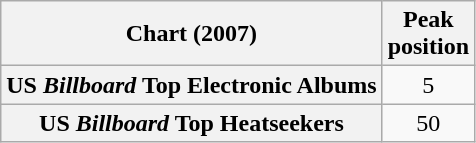<table class="wikitable sortable plainrowheaders">
<tr>
<th scope="col">Chart (2007)</th>
<th scope="col">Peak<br>position</th>
</tr>
<tr>
<th scope="row">US <em>Billboard</em> Top Electronic Albums</th>
<td align="center">5</td>
</tr>
<tr>
<th scope="row">US <em>Billboard</em> Top Heatseekers</th>
<td align="center">50</td>
</tr>
</table>
